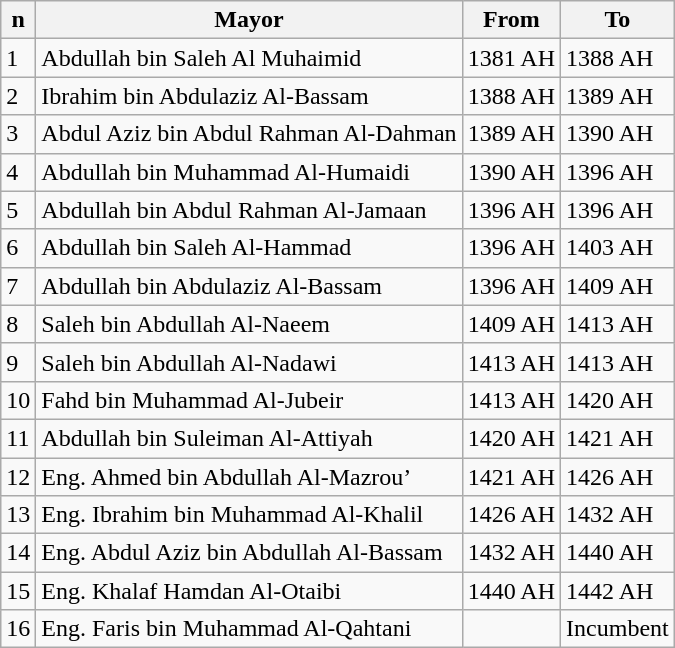<table class="wikitable">
<tr>
<th>n</th>
<th>Mayor</th>
<th>From</th>
<th>To</th>
</tr>
<tr>
<td>1</td>
<td>Abdullah bin Saleh Al Muhaimid</td>
<td>1381 AH</td>
<td>1388 AH</td>
</tr>
<tr>
<td>2</td>
<td>Ibrahim bin Abdulaziz Al-Bassam</td>
<td>1388 AH</td>
<td>1389 AH</td>
</tr>
<tr>
<td>3</td>
<td>Abdul Aziz bin Abdul Rahman Al-Dahman</td>
<td>1389 AH</td>
<td>1390 AH</td>
</tr>
<tr>
<td>4</td>
<td>Abdullah bin Muhammad Al-Humaidi</td>
<td>1390 AH</td>
<td>1396 AH</td>
</tr>
<tr>
<td>5</td>
<td>Abdullah bin Abdul Rahman Al-Jamaan</td>
<td>1396 AH</td>
<td>1396 AH</td>
</tr>
<tr>
<td>6</td>
<td>Abdullah bin Saleh Al-Hammad</td>
<td>1396 AH</td>
<td>1403 AH</td>
</tr>
<tr>
<td>7</td>
<td>Abdullah bin Abdulaziz Al-Bassam</td>
<td>1396 AH</td>
<td>1409 AH</td>
</tr>
<tr>
<td>8</td>
<td>Saleh bin Abdullah Al-Naeem</td>
<td>1409 AH</td>
<td>1413 AH</td>
</tr>
<tr>
<td>9</td>
<td>Saleh bin Abdullah Al-Nadawi</td>
<td>1413 AH</td>
<td>1413 AH</td>
</tr>
<tr>
<td>10</td>
<td>Fahd bin Muhammad Al-Jubeir</td>
<td>1413 AH</td>
<td>1420 AH</td>
</tr>
<tr>
<td>11</td>
<td>Abdullah bin Suleiman Al-Attiyah</td>
<td>1420 AH</td>
<td>1421 AH</td>
</tr>
<tr>
<td>12</td>
<td>Eng. Ahmed bin Abdullah Al-Mazrou’</td>
<td>1421 AH</td>
<td>1426 AH</td>
</tr>
<tr>
<td>13</td>
<td>Eng. Ibrahim bin Muhammad Al-Khalil</td>
<td>1426 AH</td>
<td>1432 AH</td>
</tr>
<tr>
<td>14</td>
<td>Eng. Abdul Aziz bin Abdullah Al-Bassam</td>
<td>1432 AH</td>
<td>1440 AH</td>
</tr>
<tr>
<td>15</td>
<td>Eng. Khalaf Hamdan Al-Otaibi</td>
<td>1440 AH</td>
<td>1442 AH</td>
</tr>
<tr>
<td>16</td>
<td>Eng. Faris bin Muhammad Al-Qahtani</td>
<td></td>
<td>Incumbent</td>
</tr>
</table>
